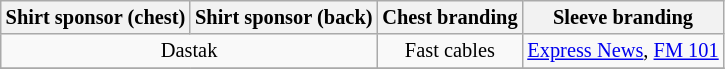<table class="wikitable"  style="font-size:85%; text-align: center">
<tr>
<th>Shirt sponsor (chest)</th>
<th>Shirt sponsor (back)</th>
<th>Chest branding</th>
<th>Sleeve branding</th>
</tr>
<tr>
<td colspan="2">Dastak</td>
<td>Fast cables</td>
<td><a href='#'>Express News</a>, <a href='#'>FM 101</a></td>
</tr>
<tr>
</tr>
</table>
